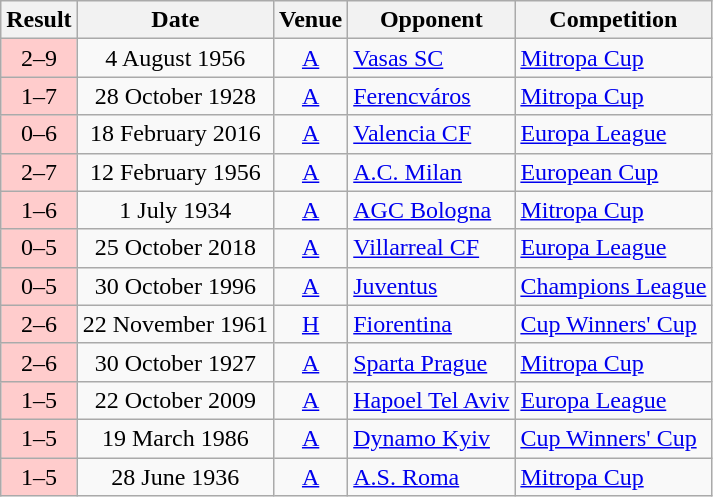<table class="wikitable" style="text-align:center">
<tr>
<th>Result</th>
<th>Date</th>
<th>Venue</th>
<th>Opponent</th>
<th>Competition</th>
</tr>
<tr>
<td style="background:#fcc">2–9</td>
<td>4 August 1956</td>
<td><a href='#'>A</a></td>
<td align="left"> <a href='#'>Vasas SC</a></td>
<td align="left"><a href='#'>Mitropa Cup</a></td>
</tr>
<tr>
<td style="background:#fcc">1–7</td>
<td>28 October 1928</td>
<td><a href='#'>A</a></td>
<td align="left"> <a href='#'>Ferencváros</a></td>
<td align="left"><a href='#'>Mitropa Cup</a></td>
</tr>
<tr>
<td style="background:#fcc">0–6</td>
<td>18 February 2016</td>
<td><a href='#'>A</a></td>
<td align="left"> <a href='#'>Valencia CF</a></td>
<td align="left"><a href='#'>Europa League</a></td>
</tr>
<tr>
<td style="background:#fcc">2–7</td>
<td>12 February 1956</td>
<td><a href='#'>A</a></td>
<td align="left"> <a href='#'>A.C. Milan</a></td>
<td align="left"><a href='#'>European Cup</a></td>
</tr>
<tr>
<td style="background:#fcc">1–6</td>
<td>1 July 1934</td>
<td><a href='#'>A</a></td>
<td align="left"> <a href='#'>AGC Bologna</a></td>
<td align="left"><a href='#'>Mitropa Cup</a></td>
</tr>
<tr>
<td style="background:#fcc">0–5</td>
<td>25 October 2018</td>
<td><a href='#'>A</a></td>
<td align="left"> <a href='#'>Villarreal CF</a></td>
<td align="left"><a href='#'>Europa League</a></td>
</tr>
<tr>
<td style="background:#fcc">0–5</td>
<td>30 October 1996</td>
<td><a href='#'>A</a></td>
<td align="left"> <a href='#'>Juventus</a></td>
<td align="left"><a href='#'>Champions League</a></td>
</tr>
<tr>
<td style="background:#fcc">2–6</td>
<td>22 November 1961</td>
<td><a href='#'>H</a></td>
<td align="left"> <a href='#'>Fiorentina</a></td>
<td align="left"><a href='#'>Cup Winners' Cup</a></td>
</tr>
<tr>
<td style="background:#fcc">2–6</td>
<td>30 October 1927</td>
<td><a href='#'>A</a></td>
<td align="left"> <a href='#'>Sparta Prague</a></td>
<td align="left"><a href='#'>Mitropa Cup</a></td>
</tr>
<tr>
<td style="background:#fcc">1–5</td>
<td>22 October 2009</td>
<td><a href='#'>A</a></td>
<td align="left"> <a href='#'>Hapoel Tel Aviv</a></td>
<td align="left"><a href='#'>Europa League</a></td>
</tr>
<tr>
<td style="background:#fcc">1–5</td>
<td>19 March 1986</td>
<td><a href='#'>A</a></td>
<td align="left"> <a href='#'>Dynamo Kyiv</a></td>
<td align="left"><a href='#'>Cup Winners' Cup</a></td>
</tr>
<tr>
<td style="background:#fcc">1–5</td>
<td>28 June 1936</td>
<td><a href='#'>A</a></td>
<td align="left"> <a href='#'>A.S. Roma</a></td>
<td align="left"><a href='#'>Mitropa Cup</a></td>
</tr>
</table>
